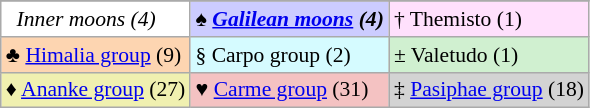<table class="wikitable" style="margin:0; font-size:90%; text-align:left">
<tr>
</tr>
<tr>
<td style="background:#fff;">  <em>Inner moons (4)</em></td>
<td style="background:#ccf;">♠ <strong><em><a href='#'>Galilean moons</a><strong> (4)<em></td>
<td style="background:#ffe0fc">† Themisto (1)</td>
</tr>
<tr>
<td style="background:#fdd5b1">♣ </em><a href='#'>Himalia group</a> (9)<em></td>
<td style="background:#d5fbff">§ </em>Carpo group (2)<em></td>
<td style="background:#d0f0d0">± Valetudo (1)</td>
</tr>
<tr>
<td style="background:#f0f0b0">♦ </em><a href='#'>Ananke group</a> (27)<em></td>
<td style="background:#f4c2c2">♥ </em><a href='#'>Carme group</a> (31)<em></td>
<td style="background:#d3d3d3">‡ </em><a href='#'>Pasiphae group</a> (18)<em></td>
</tr>
</table>
